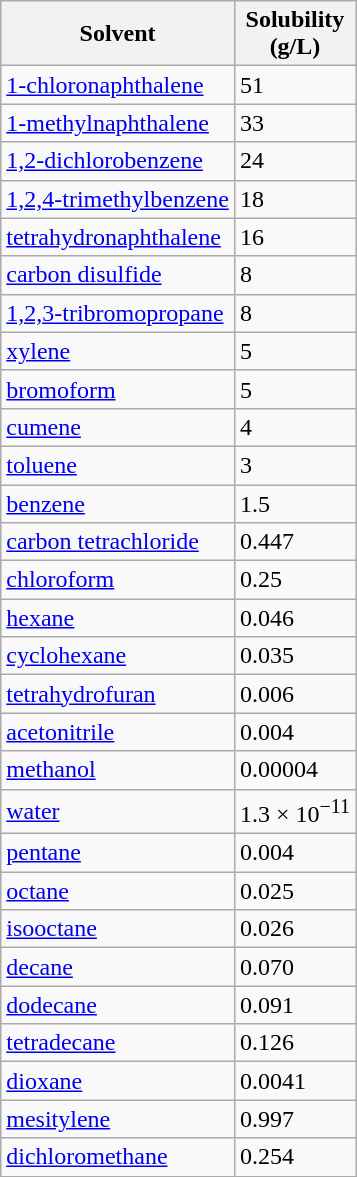<table align= "left" class="wikitable" style="margin-right:10px">
<tr>
<th>Solvent</th>
<th>Solubility<br>(g/L)</th>
</tr>
<tr>
<td><a href='#'>1-chloronaphthalene</a></td>
<td>51</td>
</tr>
<tr>
<td><a href='#'>1-methylnaphthalene</a></td>
<td>33</td>
</tr>
<tr>
<td><a href='#'>1,2-dichlorobenzene</a></td>
<td>24</td>
</tr>
<tr>
<td><a href='#'>1,2,4-trimethylbenzene</a></td>
<td>18</td>
</tr>
<tr>
<td><a href='#'>tetrahydronaphthalene</a></td>
<td>16</td>
</tr>
<tr>
<td><a href='#'>carbon disulfide</a></td>
<td>8</td>
</tr>
<tr>
<td><a href='#'>1,2,3-tribromopropane</a></td>
<td>8</td>
</tr>
<tr>
<td><a href='#'>xylene</a></td>
<td>5</td>
</tr>
<tr>
<td><a href='#'>bromoform</a></td>
<td>5</td>
</tr>
<tr>
<td><a href='#'>cumene</a></td>
<td>4</td>
</tr>
<tr>
<td><a href='#'>toluene</a></td>
<td>3</td>
</tr>
<tr>
<td><a href='#'>benzene</a></td>
<td>1.5</td>
</tr>
<tr>
<td><a href='#'>carbon tetrachloride</a></td>
<td>0.447</td>
</tr>
<tr>
<td><a href='#'>chloroform</a></td>
<td>0.25</td>
</tr>
<tr>
<td><a href='#'>hexane</a></td>
<td>0.046</td>
</tr>
<tr>
<td><a href='#'>cyclohexane</a></td>
<td>0.035</td>
</tr>
<tr>
<td><a href='#'>tetrahydrofuran</a></td>
<td>0.006</td>
</tr>
<tr>
<td><a href='#'>acetonitrile</a></td>
<td>0.004</td>
</tr>
<tr>
<td><a href='#'>methanol</a></td>
<td>0.00004</td>
</tr>
<tr>
<td><a href='#'>water</a></td>
<td>1.3 × 10<sup>−11</sup></td>
</tr>
<tr>
<td><a href='#'>pentane</a></td>
<td>0.004</td>
</tr>
<tr>
<td><a href='#'>octane</a></td>
<td>0.025</td>
</tr>
<tr>
<td><a href='#'>isooctane</a></td>
<td>0.026</td>
</tr>
<tr>
<td><a href='#'>decane</a></td>
<td>0.070</td>
</tr>
<tr>
<td><a href='#'>dodecane</a></td>
<td>0.091</td>
</tr>
<tr>
<td><a href='#'>tetradecane</a></td>
<td>0.126</td>
</tr>
<tr>
<td><a href='#'>dioxane</a></td>
<td>0.0041</td>
</tr>
<tr>
<td><a href='#'>mesitylene</a></td>
<td>0.997</td>
</tr>
<tr>
<td><a href='#'>dichloromethane</a></td>
<td>0.254</td>
</tr>
</table>
